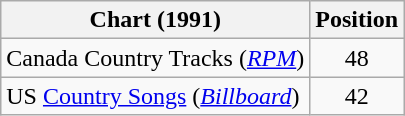<table class="wikitable sortable">
<tr>
<th scope="col">Chart (1991)</th>
<th scope="col">Position</th>
</tr>
<tr>
<td>Canada Country Tracks (<em><a href='#'>RPM</a></em>)</td>
<td align="center">48</td>
</tr>
<tr>
<td>US <a href='#'>Country Songs</a> (<em><a href='#'>Billboard</a></em>)</td>
<td align="center">42</td>
</tr>
</table>
